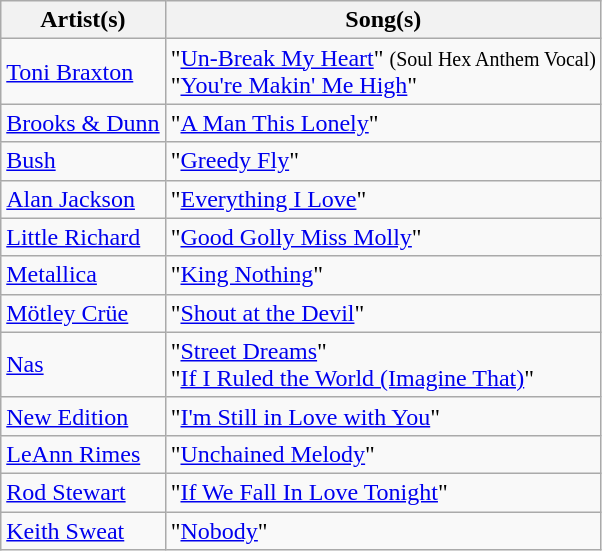<table class="wikitable">
<tr>
<th>Artist(s)</th>
<th>Song(s)</th>
</tr>
<tr>
<td><a href='#'>Toni Braxton</a></td>
<td>"<a href='#'>Un-Break My Heart</a>" <small>(Soul Hex Anthem Vocal)</small><br>"<a href='#'>You're Makin' Me High</a>"</td>
</tr>
<tr>
<td><a href='#'>Brooks & Dunn</a></td>
<td>"<a href='#'>A Man This Lonely</a>"</td>
</tr>
<tr>
<td><a href='#'>Bush</a></td>
<td>"<a href='#'>Greedy Fly</a>"</td>
</tr>
<tr>
<td><a href='#'>Alan Jackson</a></td>
<td>"<a href='#'>Everything I Love</a>"</td>
</tr>
<tr>
<td><a href='#'>Little Richard</a></td>
<td>"<a href='#'>Good Golly Miss Molly</a>"</td>
</tr>
<tr>
<td><a href='#'>Metallica</a></td>
<td>"<a href='#'>King Nothing</a>"</td>
</tr>
<tr>
<td><a href='#'>Mötley Crüe</a></td>
<td>"<a href='#'>Shout at the Devil</a>"</td>
</tr>
<tr>
<td><a href='#'>Nas</a></td>
<td>"<a href='#'>Street Dreams</a>"<br>"<a href='#'>If I Ruled the World (Imagine That)</a>"</td>
</tr>
<tr>
<td><a href='#'>New Edition</a></td>
<td>"<a href='#'>I'm Still in Love with You</a>"</td>
</tr>
<tr>
<td><a href='#'>LeAnn Rimes</a></td>
<td>"<a href='#'>Unchained Melody</a>"</td>
</tr>
<tr>
<td><a href='#'>Rod Stewart</a></td>
<td>"<a href='#'>If We Fall In Love Tonight</a>"</td>
</tr>
<tr>
<td><a href='#'>Keith Sweat</a></td>
<td>"<a href='#'>Nobody</a>"</td>
</tr>
</table>
